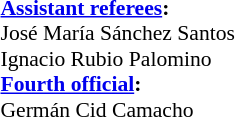<table width=50% style="font-size: 90%">
<tr>
<td><br><strong><a href='#'>Assistant referees</a>:</strong>
<br>José María Sánchez Santos
<br>Ignacio Rubio Palomino
<br><strong><a href='#'>Fourth official</a>:</strong>
<br>Germán Cid Camacho</td>
</tr>
</table>
